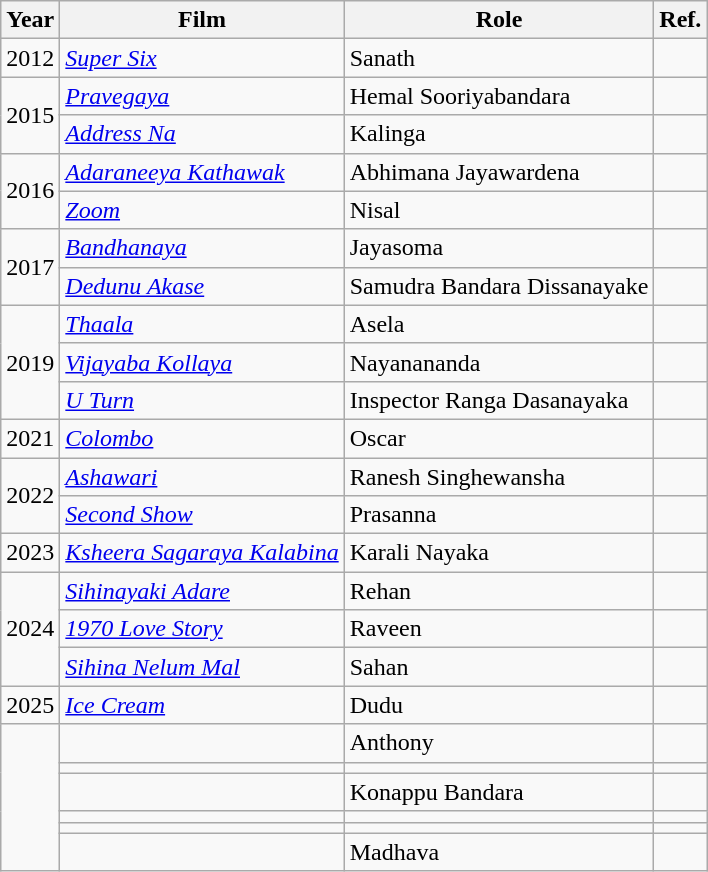<table class="wikitable">
<tr>
<th>Year</th>
<th>Film</th>
<th>Role</th>
<th>Ref.</th>
</tr>
<tr>
<td>2012</td>
<td><em><a href='#'>Super Six</a></em></td>
<td>Sanath</td>
<td></td>
</tr>
<tr>
<td rowspan="2">2015</td>
<td><em><a href='#'>Pravegaya</a></em></td>
<td>Hemal Sooriyabandara</td>
<td></td>
</tr>
<tr>
<td><em><a href='#'>Address Na</a></em></td>
<td>Kalinga</td>
<td></td>
</tr>
<tr>
<td rowspan="2">2016</td>
<td><em><a href='#'>Adaraneeya Kathawak</a></em></td>
<td>Abhimana Jayawardena</td>
<td></td>
</tr>
<tr>
<td><em><a href='#'>Zoom</a></em></td>
<td>Nisal</td>
<td></td>
</tr>
<tr>
<td rowspan="2">2017</td>
<td><em><a href='#'>Bandhanaya</a></em></td>
<td>Jayasoma</td>
<td></td>
</tr>
<tr>
<td><em><a href='#'>Dedunu Akase</a></em></td>
<td>Samudra Bandara Dissanayake</td>
<td></td>
</tr>
<tr>
<td rowspan="3">2019</td>
<td><em><a href='#'>Thaala</a></em></td>
<td>Asela</td>
<td></td>
</tr>
<tr>
<td><em><a href='#'>Vijayaba Kollaya</a></em></td>
<td>Nayanananda</td>
<td></td>
</tr>
<tr>
<td><em><a href='#'>U Turn</a></em></td>
<td>Inspector Ranga Dasanayaka</td>
<td></td>
</tr>
<tr>
<td>2021</td>
<td><em><a href='#'>Colombo</a></em></td>
<td>Oscar</td>
<td></td>
</tr>
<tr>
<td rowspan="2">2022</td>
<td><em><a href='#'>Ashawari</a></em></td>
<td>Ranesh Singhewansha</td>
<td></td>
</tr>
<tr>
<td><em><a href='#'>Second Show</a></em></td>
<td>Prasanna</td>
<td></td>
</tr>
<tr>
<td>2023</td>
<td><em><a href='#'>Ksheera Sagaraya Kalabina</a></em></td>
<td>Karali Nayaka</td>
<td></td>
</tr>
<tr>
<td rowspan="3">2024</td>
<td><em><a href='#'>Sihinayaki Adare</a></em></td>
<td>Rehan</td>
<td></td>
</tr>
<tr>
<td><em><a href='#'>1970 Love Story</a></em></td>
<td>Raveen</td>
<td></td>
</tr>
<tr>
<td><em><a href='#'>Sihina Nelum Mal</a></em></td>
<td>Sahan</td>
<td></td>
</tr>
<tr>
<td rowspan="1">2025</td>
<td><em><a href='#'>Ice Cream</a></em></td>
<td>Dudu</td>
<td></td>
</tr>
<tr>
<td rowspan="6"></td>
<td></td>
<td>Anthony</td>
<td></td>
</tr>
<tr>
<td></td>
<td></td>
<td></td>
</tr>
<tr>
<td></td>
<td King Vimaladharmasuriya I of Kandy>Konappu Bandara</td>
<td></td>
</tr>
<tr>
<td></td>
<td></td>
<td></td>
</tr>
<tr>
<td></td>
<td></td>
<td></td>
</tr>
<tr>
<td></td>
<td>Madhava</td>
<td></td>
</tr>
</table>
